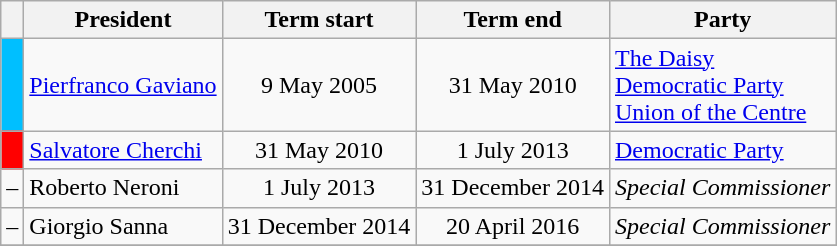<table class="wikitable">
<tr>
<th class=unsortable> </th>
<th>President</th>
<th>Term start</th>
<th>Term end</th>
<th>Party</th>
</tr>
<tr>
<th style="background:#00BFFF;"></th>
<td><a href='#'>Pierfranco Gaviano</a></td>
<td align=center>9 May 2005</td>
<td align=center>31 May 2010</td>
<td><a href='#'>The Daisy</a><br><a href='#'>Democratic Party</a><br><a href='#'>Union of the Centre</a></td>
</tr>
<tr>
<th style="background:#FF0000;"></th>
<td><a href='#'>Salvatore Cherchi</a></td>
<td align=center>31 May 2010</td>
<td align=center>1 July 2013</td>
<td><a href='#'>Democratic Party</a></td>
</tr>
<tr>
<td>–</td>
<td>Roberto Neroni</td>
<td align=center>1 July 2013</td>
<td align=center>31 December 2014</td>
<td><em>Special Commissioner</em></td>
</tr>
<tr>
<td>–</td>
<td>Giorgio Sanna</td>
<td align=center>31 December 2014</td>
<td align=center>20 April 2016</td>
<td><em>Special Commissioner</em></td>
</tr>
<tr>
</tr>
</table>
